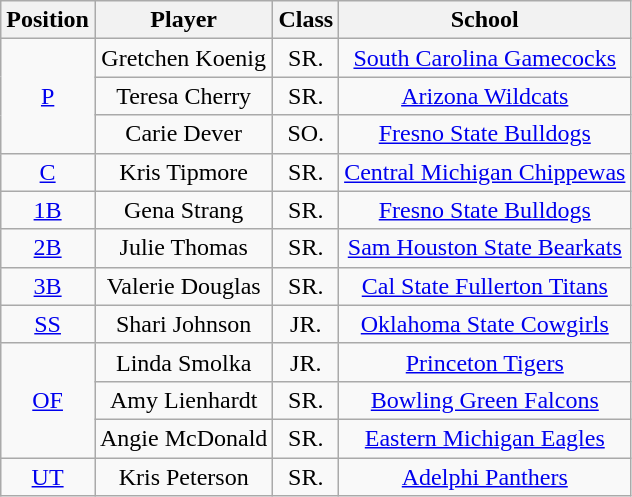<table class="wikitable">
<tr>
<th>Position</th>
<th>Player</th>
<th>Class</th>
<th>School</th>
</tr>
<tr align=center>
<td rowspan=3><a href='#'>P</a></td>
<td>Gretchen Koenig</td>
<td>SR.</td>
<td><a href='#'>South Carolina Gamecocks</a></td>
</tr>
<tr align=center>
<td>Teresa Cherry</td>
<td>SR.</td>
<td><a href='#'>Arizona Wildcats</a></td>
</tr>
<tr align=center>
<td>Carie Dever</td>
<td>SO.</td>
<td><a href='#'>Fresno State Bulldogs</a></td>
</tr>
<tr align=center>
<td rowspan=1><a href='#'>C</a></td>
<td>Kris Tipmore</td>
<td>SR.</td>
<td><a href='#'>Central Michigan Chippewas</a></td>
</tr>
<tr align=center>
<td rowspan=1><a href='#'>1B</a></td>
<td>Gena Strang</td>
<td>SR.</td>
<td><a href='#'>Fresno State Bulldogs</a></td>
</tr>
<tr align=center>
<td rowspan=1><a href='#'>2B</a></td>
<td>Julie Thomas</td>
<td>SR.</td>
<td><a href='#'>Sam Houston State Bearkats</a></td>
</tr>
<tr align=center>
<td rowspan=1><a href='#'>3B</a></td>
<td>Valerie Douglas</td>
<td>SR.</td>
<td><a href='#'>Cal State Fullerton Titans</a></td>
</tr>
<tr align=center>
<td rowspan=1><a href='#'>SS</a></td>
<td>Shari Johnson</td>
<td>JR.</td>
<td><a href='#'>Oklahoma State Cowgirls</a></td>
</tr>
<tr align=center>
<td rowspan=3><a href='#'>OF</a></td>
<td>Linda Smolka</td>
<td>JR.</td>
<td><a href='#'>Princeton Tigers</a></td>
</tr>
<tr align=center>
<td>Amy Lienhardt</td>
<td>SR.</td>
<td><a href='#'>Bowling Green Falcons</a></td>
</tr>
<tr align=center>
<td>Angie McDonald</td>
<td>SR.</td>
<td><a href='#'>Eastern Michigan Eagles</a></td>
</tr>
<tr align=center>
<td rowspan=1><a href='#'>UT</a></td>
<td>Kris Peterson</td>
<td>SR.</td>
<td><a href='#'>Adelphi Panthers</a></td>
</tr>
</table>
